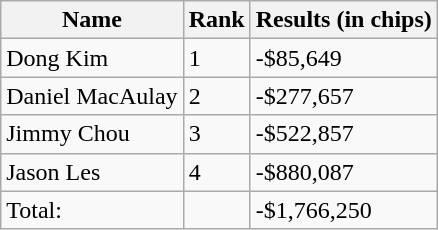<table class="wikitable">
<tr>
<th>Name</th>
<th>Rank</th>
<th>Results (in chips)</th>
</tr>
<tr>
<td>Dong Kim</td>
<td>1</td>
<td>-$85,649</td>
</tr>
<tr>
<td>Daniel MacAulay</td>
<td>2</td>
<td>-$277,657</td>
</tr>
<tr>
<td>Jimmy Chou</td>
<td>3</td>
<td>-$522,857</td>
</tr>
<tr>
<td>Jason Les</td>
<td>4</td>
<td>-$880,087</td>
</tr>
<tr>
<td>Total:</td>
<td></td>
<td>-$1,766,250</td>
</tr>
</table>
